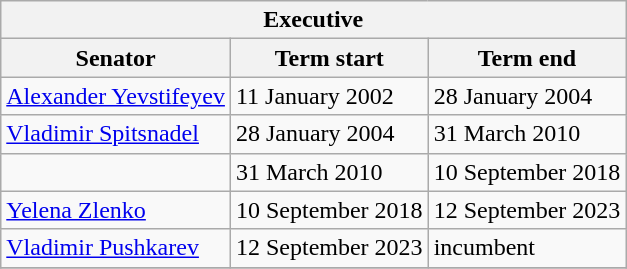<table class="wikitable sortable">
<tr>
<th colspan=3>Executive</th>
</tr>
<tr>
<th>Senator</th>
<th>Term start</th>
<th>Term end</th>
</tr>
<tr>
<td><a href='#'>Alexander Yevstifeyev</a></td>
<td>11 January 2002</td>
<td>28 January 2004</td>
</tr>
<tr>
<td><a href='#'>Vladimir Spitsnadel</a></td>
<td>28 January 2004</td>
<td>31 March 2010</td>
</tr>
<tr>
<td></td>
<td>31 March 2010</td>
<td>10 September 2018</td>
</tr>
<tr>
<td><a href='#'>Yelena Zlenko</a></td>
<td>10 September 2018</td>
<td>12 September 2023</td>
</tr>
<tr>
<td><a href='#'>Vladimir Pushkarev</a></td>
<td>12 September 2023</td>
<td>incumbent</td>
</tr>
<tr>
</tr>
</table>
